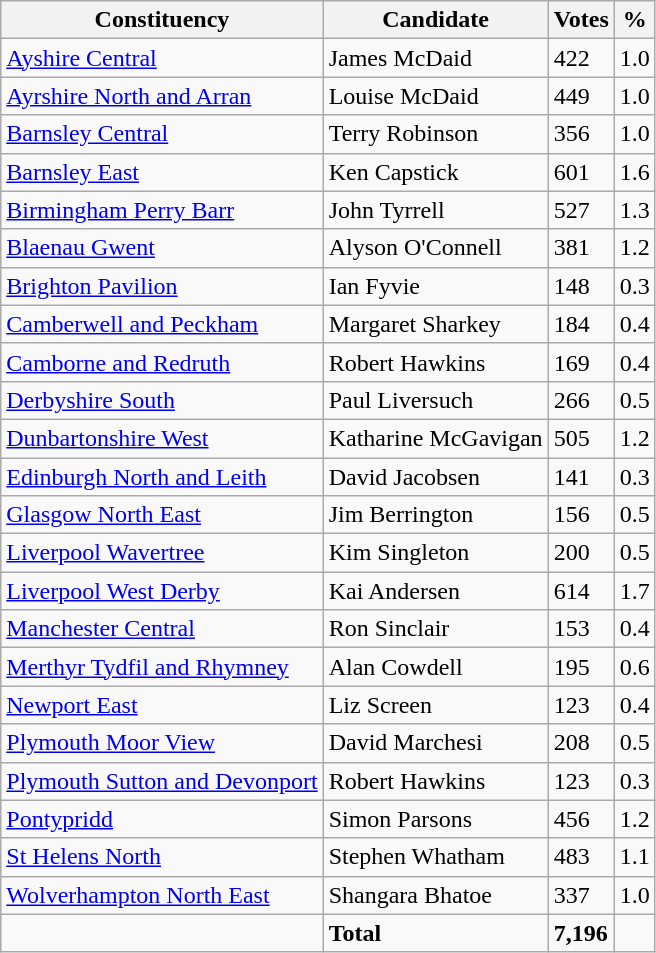<table class="wikitable sortable">
<tr>
<th>Constituency</th>
<th>Candidate</th>
<th>Votes</th>
<th>%</th>
</tr>
<tr>
<td><a href='#'>Ayshire Central</a></td>
<td>James McDaid</td>
<td>422</td>
<td>1.0</td>
</tr>
<tr>
<td><a href='#'>Ayrshire North and Arran</a></td>
<td>Louise McDaid</td>
<td>449</td>
<td>1.0</td>
</tr>
<tr>
<td><a href='#'>Barnsley Central</a></td>
<td>Terry Robinson</td>
<td>356</td>
<td>1.0</td>
</tr>
<tr>
<td><a href='#'>Barnsley East</a></td>
<td>Ken Capstick</td>
<td>601</td>
<td>1.6</td>
</tr>
<tr>
<td><a href='#'>Birmingham Perry Barr</a></td>
<td>John Tyrrell</td>
<td>527</td>
<td>1.3</td>
</tr>
<tr>
<td><a href='#'>Blaenau Gwent</a></td>
<td>Alyson O'Connell</td>
<td>381</td>
<td>1.2</td>
</tr>
<tr>
<td><a href='#'>Brighton Pavilion</a></td>
<td>Ian Fyvie</td>
<td>148</td>
<td>0.3</td>
</tr>
<tr>
<td><a href='#'>Camberwell and Peckham</a></td>
<td>Margaret Sharkey</td>
<td>184</td>
<td>0.4</td>
</tr>
<tr>
<td><a href='#'>Camborne and Redruth</a></td>
<td>Robert Hawkins</td>
<td>169</td>
<td>0.4</td>
</tr>
<tr>
<td><a href='#'>Derbyshire South</a></td>
<td>Paul Liversuch</td>
<td>266</td>
<td>0.5</td>
</tr>
<tr>
<td><a href='#'>Dunbartonshire West</a></td>
<td>Katharine McGavigan</td>
<td>505</td>
<td>1.2</td>
</tr>
<tr>
<td><a href='#'>Edinburgh North and Leith</a></td>
<td>David Jacobsen</td>
<td>141</td>
<td>0.3</td>
</tr>
<tr>
<td><a href='#'>Glasgow North East</a></td>
<td>Jim Berrington</td>
<td>156</td>
<td>0.5</td>
</tr>
<tr>
<td><a href='#'>Liverpool Wavertree</a></td>
<td>Kim Singleton</td>
<td>200</td>
<td>0.5</td>
</tr>
<tr>
<td><a href='#'>Liverpool West Derby</a></td>
<td>Kai Andersen</td>
<td>614</td>
<td>1.7</td>
</tr>
<tr>
<td><a href='#'>Manchester Central</a></td>
<td>Ron Sinclair</td>
<td>153</td>
<td>0.4</td>
</tr>
<tr>
<td><a href='#'>Merthyr Tydfil and Rhymney</a></td>
<td>Alan Cowdell</td>
<td>195</td>
<td>0.6</td>
</tr>
<tr>
<td><a href='#'>Newport East</a></td>
<td>Liz Screen</td>
<td>123</td>
<td>0.4</td>
</tr>
<tr>
<td><a href='#'>Plymouth Moor View</a></td>
<td>David Marchesi</td>
<td>208</td>
<td>0.5</td>
</tr>
<tr>
<td><a href='#'>Plymouth Sutton and Devonport</a></td>
<td>Robert Hawkins</td>
<td>123</td>
<td>0.3</td>
</tr>
<tr>
<td><a href='#'>Pontypridd</a></td>
<td>Simon Parsons</td>
<td>456</td>
<td>1.2</td>
</tr>
<tr>
<td><a href='#'>St Helens North</a></td>
<td>Stephen Whatham</td>
<td>483</td>
<td>1.1</td>
</tr>
<tr>
<td><a href='#'>Wolverhampton North East</a></td>
<td>Shangara Bhatoe</td>
<td>337</td>
<td>1.0</td>
</tr>
<tr>
<td></td>
<td><strong>Total</strong></td>
<td><strong>7,196</strong></td>
<td></td>
</tr>
</table>
